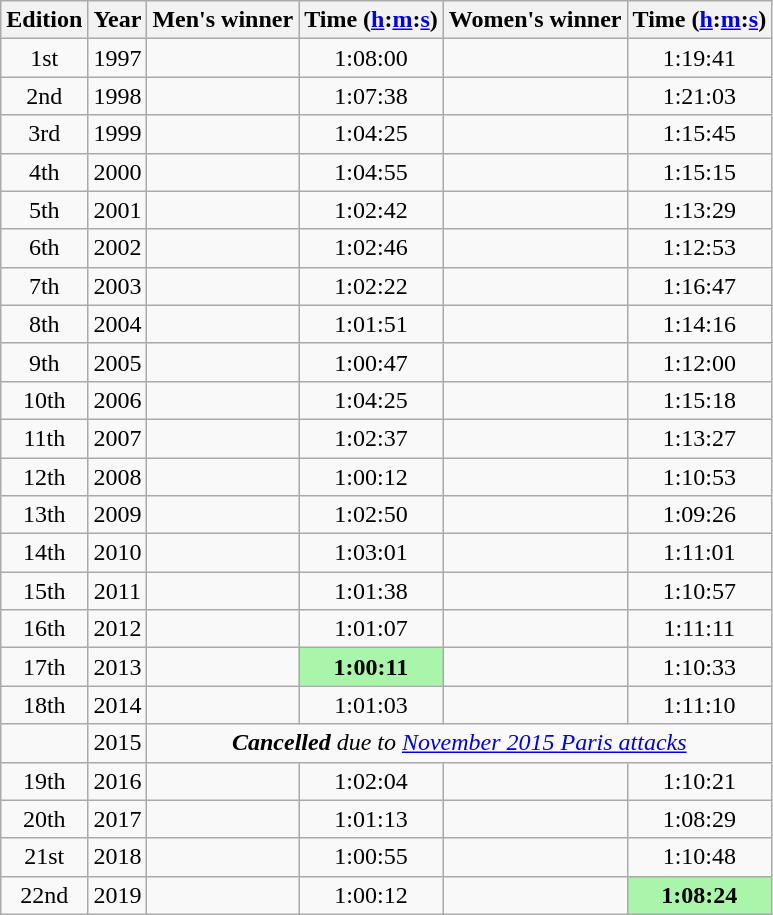<table class="wikitable sortable" style="text-align:center">
<tr>
<th class=unsortable>Edition</th>
<th>Year</th>
<th class=unsortable>Men's winner</th>
<th>Time (<a href='#'>h</a>:<a href='#'>m</a>:<a href='#'>s</a>)</th>
<th class=unsortable>Women's winner</th>
<th>Time (<a href='#'>h</a>:<a href='#'>m</a>:<a href='#'>s</a>)</th>
</tr>
<tr>
<td>1st</td>
<td>1997</td>
<td align=left></td>
<td>1:08:00</td>
<td align=left></td>
<td>1:19:41</td>
</tr>
<tr>
<td>2nd</td>
<td>1998</td>
<td align=left></td>
<td>1:07:38</td>
<td align=left></td>
<td>1:21:03</td>
</tr>
<tr>
<td>3rd</td>
<td>1999</td>
<td align=left></td>
<td>1:04:25</td>
<td align=left></td>
<td>1:15:45</td>
</tr>
<tr>
<td>4th</td>
<td>2000</td>
<td align=left></td>
<td>1:04:55</td>
<td align=left></td>
<td>1:15:15</td>
</tr>
<tr>
<td>5th</td>
<td>2001</td>
<td align=left></td>
<td>1:02:42</td>
<td align=left></td>
<td>1:13:29</td>
</tr>
<tr>
<td>6th</td>
<td>2002</td>
<td align=left></td>
<td>1:02:46</td>
<td align=left></td>
<td>1:12:53</td>
</tr>
<tr>
<td>7th</td>
<td>2003</td>
<td align=left></td>
<td>1:02:22</td>
<td align=left></td>
<td>1:16:47</td>
</tr>
<tr>
<td>8th</td>
<td>2004</td>
<td align=left></td>
<td>1:01:51</td>
<td align=left></td>
<td>1:14:16</td>
</tr>
<tr>
<td>9th</td>
<td>2005</td>
<td align=left></td>
<td>1:00:47</td>
<td align=left></td>
<td>1:12:00</td>
</tr>
<tr>
<td>10th</td>
<td>2006</td>
<td align=left></td>
<td>1:04:25</td>
<td align=left></td>
<td>1:15:18</td>
</tr>
<tr>
<td>11th</td>
<td>2007</td>
<td align=left></td>
<td>1:02:37</td>
<td align=left></td>
<td>1:13:27</td>
</tr>
<tr>
<td>12th</td>
<td>2008</td>
<td align=left></td>
<td>1:00:12</td>
<td align=left></td>
<td>1:10:53</td>
</tr>
<tr>
<td>13th</td>
<td>2009</td>
<td align=left></td>
<td>1:02:50</td>
<td align=left></td>
<td>1:09:26</td>
</tr>
<tr>
<td>14th</td>
<td>2010</td>
<td align=left></td>
<td>1:03:01</td>
<td align=left></td>
<td>1:11:01</td>
</tr>
<tr>
<td>15th</td>
<td>2011</td>
<td align=left></td>
<td>1:01:38</td>
<td align=left></td>
<td>1:10:57</td>
</tr>
<tr>
<td>16th</td>
<td>2012</td>
<td align=left></td>
<td>1:01:07</td>
<td align=left></td>
<td>1:11:11</td>
</tr>
<tr>
<td>17th</td>
<td>2013</td>
<td align=left></td>
<td bgcolor=#A9F5A9><strong>1:00:11</strong></td>
<td align=left></td>
<td>1:10:33</td>
</tr>
<tr>
<td>18th</td>
<td>2014</td>
<td align=left></td>
<td>1:01:03</td>
<td align=left></td>
<td>1:11:10</td>
</tr>
<tr>
<td></td>
<td>2015</td>
<td colspan="4"><em> <strong>Cancelled</strong> due to <a href='#'>November 2015 Paris attacks</a></em></td>
</tr>
<tr>
<td>19th</td>
<td>2016</td>
<td align=left></td>
<td>1:02:04</td>
<td align=left></td>
<td>1:10:21</td>
</tr>
<tr>
<td>20th</td>
<td>2017</td>
<td align=left></td>
<td>1:01:13</td>
<td align=left></td>
<td>1:08:29</td>
</tr>
<tr>
<td>21st</td>
<td>2018</td>
<td align=left></td>
<td>1:00:55</td>
<td align=left></td>
<td>1:10:48</td>
</tr>
<tr>
<td>22nd</td>
<td>2019</td>
<td align=left></td>
<td>1:00:12</td>
<td align=left></td>
<td bgcolor=#A9F5A9><strong>1:08:24</strong></td>
</tr>
</table>
